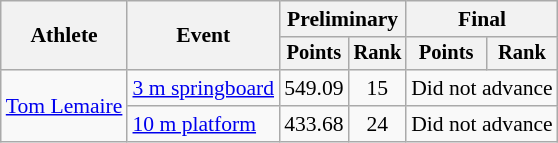<table class=wikitable style="font-size:90%">
<tr>
<th rowspan="2">Athlete</th>
<th rowspan="2">Event</th>
<th colspan="2">Preliminary</th>
<th colspan="2">Final</th>
</tr>
<tr style="font-size:95%">
<th>Points</th>
<th>Rank</th>
<th>Points</th>
<th>Rank</th>
</tr>
<tr align=center>
<td align=left rowspan=2><a href='#'>Tom Lemaire</a></td>
<td align=left><a href='#'>3 m springboard</a></td>
<td>549.09</td>
<td>15</td>
<td colspan=2>Did not advance</td>
</tr>
<tr align=center>
<td align=left><a href='#'>10 m platform</a></td>
<td>433.68</td>
<td>24</td>
<td colspan=2>Did not advance</td>
</tr>
</table>
